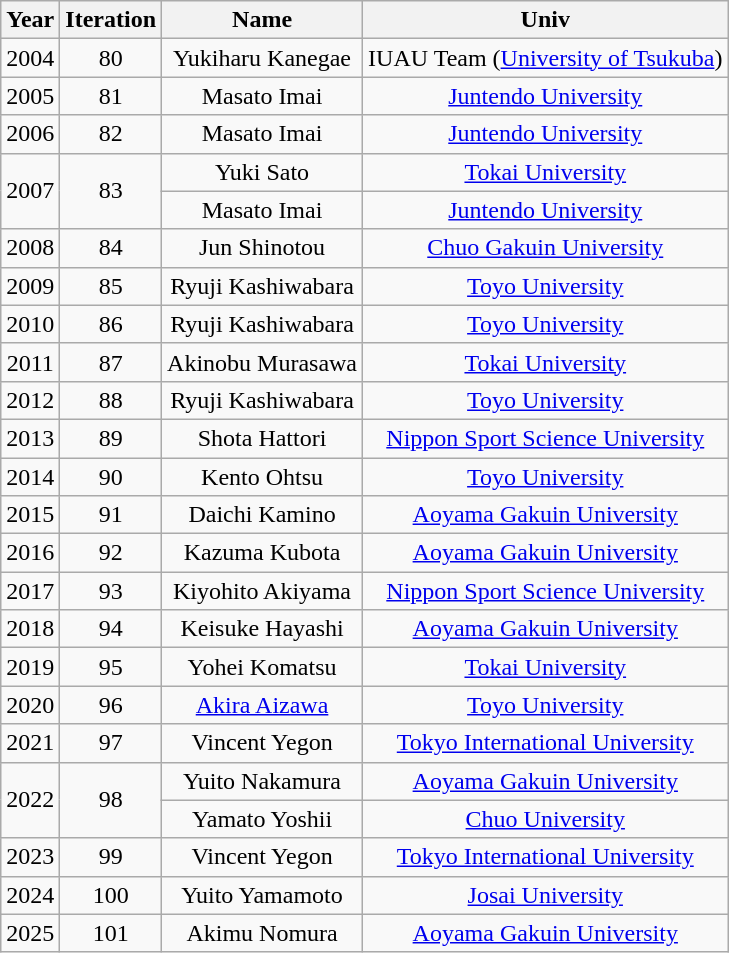<table class="wikitable sortable" style="text-align:center;">
<tr>
<th>Year</th>
<th>Iteration</th>
<th>Name</th>
<th>Univ</th>
</tr>
<tr>
<td>2004</td>
<td>80</td>
<td>Yukiharu Kanegae</td>
<td>IUAU Team (<a href='#'>University of Tsukuba</a>)</td>
</tr>
<tr>
<td>2005</td>
<td>81</td>
<td>Masato Imai</td>
<td><a href='#'>Juntendo University</a></td>
</tr>
<tr>
<td>2006</td>
<td>82</td>
<td>Masato Imai</td>
<td><a href='#'>Juntendo University</a></td>
</tr>
<tr>
<td rowspan="2">2007</td>
<td rowspan="2">83</td>
<td>Yuki Sato</td>
<td><a href='#'>Tokai University</a></td>
</tr>
<tr>
<td>Masato Imai</td>
<td><a href='#'>Juntendo University</a></td>
</tr>
<tr>
<td>2008</td>
<td>84</td>
<td>Jun Shinotou</td>
<td><a href='#'>Chuo Gakuin University</a></td>
</tr>
<tr>
<td>2009</td>
<td>85</td>
<td>Ryuji Kashiwabara</td>
<td><a href='#'>Toyo University</a></td>
</tr>
<tr>
<td>2010</td>
<td>86</td>
<td>Ryuji Kashiwabara</td>
<td><a href='#'>Toyo University</a></td>
</tr>
<tr>
<td>2011</td>
<td>87</td>
<td>Akinobu Murasawa</td>
<td><a href='#'>Tokai University</a></td>
</tr>
<tr>
<td>2012</td>
<td>88</td>
<td>Ryuji Kashiwabara</td>
<td><a href='#'>Toyo University</a></td>
</tr>
<tr>
<td>2013</td>
<td>89</td>
<td>Shota Hattori</td>
<td><a href='#'>Nippon Sport Science University</a></td>
</tr>
<tr>
<td>2014</td>
<td>90</td>
<td>Kento Ohtsu</td>
<td><a href='#'>Toyo University</a></td>
</tr>
<tr>
<td>2015</td>
<td>91</td>
<td>Daichi Kamino</td>
<td><a href='#'>Aoyama Gakuin University</a></td>
</tr>
<tr>
<td>2016</td>
<td>92</td>
<td>Kazuma Kubota</td>
<td><a href='#'>Aoyama Gakuin University</a></td>
</tr>
<tr>
<td>2017</td>
<td>93</td>
<td>Kiyohito Akiyama</td>
<td><a href='#'>Nippon Sport Science University</a></td>
</tr>
<tr>
<td>2018</td>
<td>94</td>
<td>Keisuke Hayashi</td>
<td><a href='#'>Aoyama Gakuin University</a></td>
</tr>
<tr>
<td>2019</td>
<td>95</td>
<td>Yohei Komatsu</td>
<td><a href='#'>Tokai University</a></td>
</tr>
<tr>
<td>2020</td>
<td>96</td>
<td><a href='#'>Akira Aizawa</a></td>
<td><a href='#'>Toyo University</a></td>
</tr>
<tr>
<td>2021</td>
<td>97</td>
<td>Vincent Yegon</td>
<td><a href='#'>Tokyo International University</a></td>
</tr>
<tr>
<td rowspan="2">2022</td>
<td rowspan="2">98</td>
<td>Yuito Nakamura</td>
<td><a href='#'>Aoyama Gakuin University</a></td>
</tr>
<tr>
<td>Yamato Yoshii</td>
<td><a href='#'>Chuo University</a></td>
</tr>
<tr>
<td>2023</td>
<td>99</td>
<td>Vincent Yegon</td>
<td><a href='#'>Tokyo International University</a></td>
</tr>
<tr>
<td>2024</td>
<td>100</td>
<td>Yuito Yamamoto</td>
<td><a href='#'>Josai University</a></td>
</tr>
<tr>
<td>2025</td>
<td>101</td>
<td>Akimu Nomura</td>
<td><a href='#'>Aoyama Gakuin University</a></td>
</tr>
</table>
